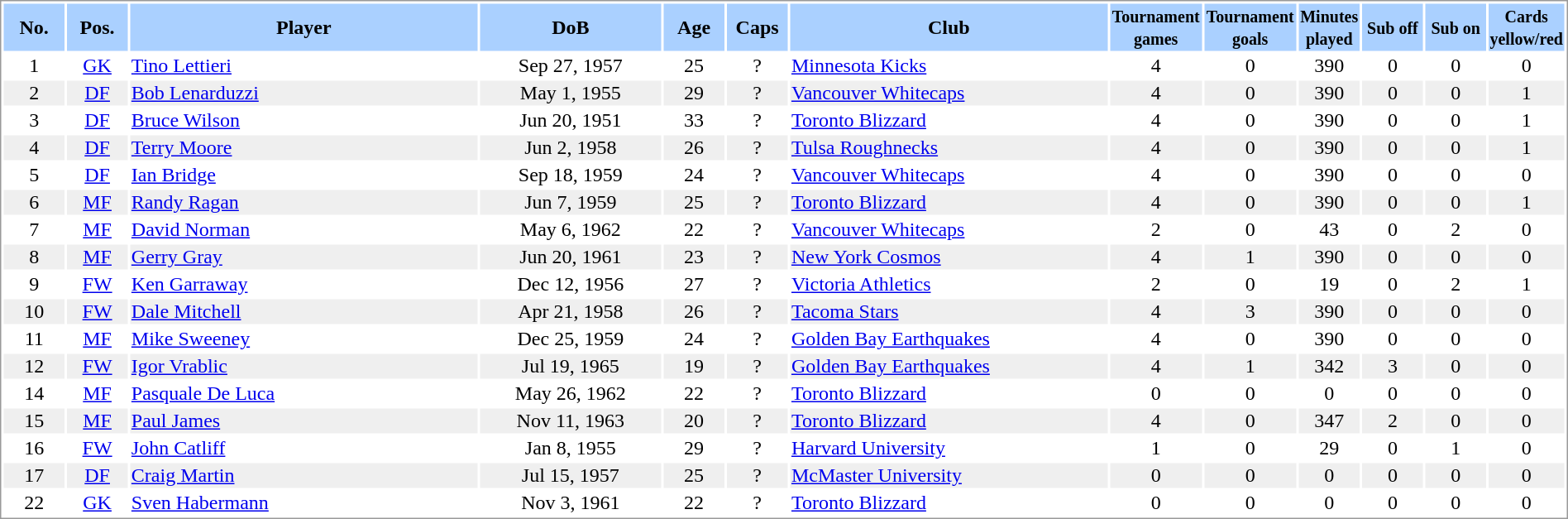<table border="0" width="100%" style="border: 1px solid #999; background-color:#FFFFFF; text-align:center">
<tr align="center" bgcolor="#AAD0FF">
<th width=4%>No.</th>
<th width=4%>Pos.</th>
<th width=23%>Player</th>
<th width=12%>DoB</th>
<th width=4%>Age</th>
<th width=4%>Caps</th>
<th width=21%>Club</th>
<th width=6%><small>Tournament<br>games</small></th>
<th width=6%><small>Tournament<br>goals</small></th>
<th width=4%><small>Minutes<br>played</small></th>
<th width=4%><small>Sub off</small></th>
<th width=4%><small>Sub on</small></th>
<th width=4%><small>Cards<br>yellow/red</small></th>
</tr>
<tr>
<td>1</td>
<td><a href='#'>GK</a></td>
<td align="left"><a href='#'>Tino Lettieri</a></td>
<td>Sep 27, 1957</td>
<td>25</td>
<td>?</td>
<td align="left"> <a href='#'>Minnesota Kicks</a></td>
<td>4</td>
<td>0</td>
<td>390</td>
<td>0</td>
<td>0</td>
<td>0</td>
</tr>
<tr bgcolor="#EFEFEF">
<td>2</td>
<td><a href='#'>DF</a></td>
<td align="left"><a href='#'>Bob Lenarduzzi</a></td>
<td>May 1, 1955</td>
<td>29</td>
<td>?</td>
<td align="left"> <a href='#'>Vancouver Whitecaps</a></td>
<td>4</td>
<td>0</td>
<td>390</td>
<td>0</td>
<td>0</td>
<td>1</td>
</tr>
<tr>
<td>3</td>
<td><a href='#'>DF</a></td>
<td align="left"><a href='#'>Bruce Wilson</a></td>
<td>Jun 20, 1951</td>
<td>33</td>
<td>?</td>
<td align="left"> <a href='#'>Toronto Blizzard</a></td>
<td>4</td>
<td>0</td>
<td>390</td>
<td>0</td>
<td>0</td>
<td>1</td>
</tr>
<tr bgcolor="#EFEFEF">
<td>4</td>
<td><a href='#'>DF</a></td>
<td align="left"><a href='#'>Terry Moore</a></td>
<td>Jun 2, 1958</td>
<td>26</td>
<td>?</td>
<td align="left"> <a href='#'>Tulsa Roughnecks</a></td>
<td>4</td>
<td>0</td>
<td>390</td>
<td>0</td>
<td>0</td>
<td>1</td>
</tr>
<tr>
<td>5</td>
<td><a href='#'>DF</a></td>
<td align="left"><a href='#'>Ian Bridge</a></td>
<td>Sep 18, 1959</td>
<td>24</td>
<td>?</td>
<td align="left"> <a href='#'>Vancouver Whitecaps</a></td>
<td>4</td>
<td>0</td>
<td>390</td>
<td>0</td>
<td>0</td>
<td>0</td>
</tr>
<tr bgcolor="#EFEFEF">
<td>6</td>
<td><a href='#'>MF</a></td>
<td align="left"><a href='#'>Randy Ragan</a></td>
<td>Jun 7, 1959</td>
<td>25</td>
<td>?</td>
<td align="left"> <a href='#'>Toronto Blizzard</a></td>
<td>4</td>
<td>0</td>
<td>390</td>
<td>0</td>
<td>0</td>
<td>1</td>
</tr>
<tr>
<td>7</td>
<td><a href='#'>MF</a></td>
<td align="left"><a href='#'>David Norman</a></td>
<td>May 6, 1962</td>
<td>22</td>
<td>?</td>
<td align="left"> <a href='#'>Vancouver Whitecaps</a></td>
<td>2</td>
<td>0</td>
<td>43</td>
<td>0</td>
<td>2</td>
<td>0</td>
</tr>
<tr bgcolor="#EFEFEF">
<td>8</td>
<td><a href='#'>MF</a></td>
<td align="left"><a href='#'>Gerry Gray</a></td>
<td>Jun 20, 1961</td>
<td>23</td>
<td>?</td>
<td align="left"> <a href='#'>New York Cosmos</a></td>
<td>4</td>
<td>1</td>
<td>390</td>
<td>0</td>
<td>0</td>
<td>0</td>
</tr>
<tr>
<td>9</td>
<td><a href='#'>FW</a></td>
<td align="left"><a href='#'>Ken Garraway</a></td>
<td>Dec 12, 1956</td>
<td>27</td>
<td>?</td>
<td align="left"> <a href='#'>Victoria Athletics</a></td>
<td>2</td>
<td>0</td>
<td>19</td>
<td>0</td>
<td>2</td>
<td>1</td>
</tr>
<tr bgcolor="#EFEFEF">
<td>10</td>
<td><a href='#'>FW</a></td>
<td align="left"><a href='#'>Dale Mitchell</a></td>
<td>Apr 21, 1958</td>
<td>26</td>
<td>?</td>
<td align="left"> <a href='#'>Tacoma Stars</a></td>
<td>4</td>
<td>3</td>
<td>390</td>
<td>0</td>
<td>0</td>
<td>0</td>
</tr>
<tr>
<td>11</td>
<td><a href='#'>MF</a></td>
<td align="left"><a href='#'>Mike Sweeney</a></td>
<td>Dec 25, 1959</td>
<td>24</td>
<td>?</td>
<td align="left"> <a href='#'>Golden Bay Earthquakes</a></td>
<td>4</td>
<td>0</td>
<td>390</td>
<td>0</td>
<td>0</td>
<td>0</td>
</tr>
<tr bgcolor="#EFEFEF">
<td>12</td>
<td><a href='#'>FW</a></td>
<td align="left"><a href='#'>Igor Vrablic</a></td>
<td>Jul 19, 1965</td>
<td>19</td>
<td>?</td>
<td align="left"> <a href='#'>Golden Bay Earthquakes</a></td>
<td>4</td>
<td>1</td>
<td>342</td>
<td>3</td>
<td>0</td>
<td>0</td>
</tr>
<tr>
<td>14</td>
<td><a href='#'>MF</a></td>
<td align="left"><a href='#'>Pasquale De Luca</a></td>
<td>May 26, 1962</td>
<td>22</td>
<td>?</td>
<td align="left"> <a href='#'>Toronto Blizzard</a></td>
<td>0</td>
<td>0</td>
<td>0</td>
<td>0</td>
<td>0</td>
<td>0</td>
</tr>
<tr bgcolor="#EFEFEF">
<td>15</td>
<td><a href='#'>MF</a></td>
<td align="left"><a href='#'>Paul James</a></td>
<td>Nov 11, 1963</td>
<td>20</td>
<td>?</td>
<td align="left"> <a href='#'>Toronto Blizzard</a></td>
<td>4</td>
<td>0</td>
<td>347</td>
<td>2</td>
<td>0</td>
<td>0</td>
</tr>
<tr>
<td>16</td>
<td><a href='#'>FW</a></td>
<td align="left"><a href='#'>John Catliff</a></td>
<td>Jan 8, 1955</td>
<td>29</td>
<td>?</td>
<td align="left"> <a href='#'>Harvard University</a></td>
<td>1</td>
<td>0</td>
<td>29</td>
<td>0</td>
<td>1</td>
<td>0</td>
</tr>
<tr bgcolor="#EFEFEF">
<td>17</td>
<td><a href='#'>DF</a></td>
<td align="left"><a href='#'>Craig Martin</a></td>
<td>Jul 15, 1957</td>
<td>25</td>
<td>?</td>
<td align="left"><a href='#'>McMaster University</a></td>
<td>0</td>
<td>0</td>
<td>0</td>
<td>0</td>
<td>0</td>
<td>0</td>
</tr>
<tr>
<td>22</td>
<td><a href='#'>GK</a></td>
<td align="left"><a href='#'>Sven Habermann</a></td>
<td>Nov 3, 1961</td>
<td>22</td>
<td>?</td>
<td align="left"> <a href='#'>Toronto Blizzard</a></td>
<td>0</td>
<td>0</td>
<td>0</td>
<td>0</td>
<td>0</td>
<td>0</td>
</tr>
</table>
